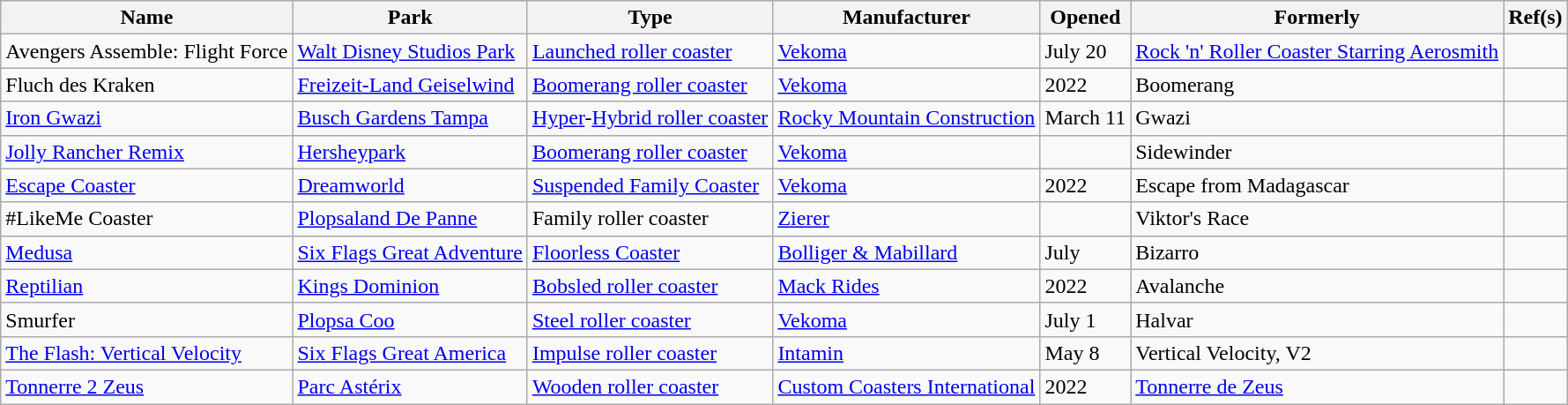<table class="wikitable sortable">
<tr>
<th>Name</th>
<th>Park</th>
<th>Type</th>
<th>Manufacturer</th>
<th>Opened</th>
<th>Formerly</th>
<th class="unsortable">Ref(s)</th>
</tr>
<tr>
<td>Avengers Assemble: Flight Force</td>
<td><a href='#'>Walt Disney Studios Park</a></td>
<td><a href='#'>Launched roller coaster</a></td>
<td><a href='#'>Vekoma</a></td>
<td>July 20</td>
<td><a href='#'>Rock 'n' Roller Coaster Starring Aerosmith</a></td>
<td></td>
</tr>
<tr>
<td>Fluch des Kraken</td>
<td><a href='#'>Freizeit-Land Geiselwind</a></td>
<td><a href='#'>Boomerang roller coaster</a></td>
<td><a href='#'>Vekoma</a></td>
<td>2022</td>
<td>Boomerang</td>
<td></td>
</tr>
<tr>
<td><a href='#'>Iron Gwazi</a></td>
<td><a href='#'>Busch Gardens Tampa</a></td>
<td><a href='#'>Hyper</a>-<a href='#'>Hybrid roller coaster</a></td>
<td><a href='#'>Rocky Mountain Construction</a></td>
<td>March 11</td>
<td>Gwazi</td>
<td></td>
</tr>
<tr>
<td><a href='#'>Jolly Rancher Remix</a></td>
<td><a href='#'>Hersheypark</a></td>
<td><a href='#'>Boomerang roller coaster</a></td>
<td><a href='#'>Vekoma</a></td>
<td></td>
<td>Sidewinder</td>
<td></td>
</tr>
<tr>
<td><a href='#'>Escape Coaster</a></td>
<td><a href='#'>Dreamworld</a></td>
<td><a href='#'>Suspended Family Coaster</a></td>
<td><a href='#'>Vekoma</a></td>
<td>2022</td>
<td>Escape from Madagascar</td>
<td></td>
</tr>
<tr>
<td>#LikeMe Coaster</td>
<td><a href='#'>Plopsaland De Panne</a></td>
<td>Family roller coaster</td>
<td><a href='#'>Zierer</a></td>
<td></td>
<td>Viktor's Race</td>
<td></td>
</tr>
<tr>
<td><a href='#'>Medusa</a></td>
<td><a href='#'>Six Flags Great Adventure</a></td>
<td><a href='#'>Floorless Coaster</a></td>
<td><a href='#'>Bolliger & Mabillard</a></td>
<td>July</td>
<td>Bizarro</td>
<td></td>
</tr>
<tr>
<td><a href='#'>Reptilian</a></td>
<td><a href='#'>Kings Dominion</a></td>
<td><a href='#'>Bobsled roller coaster</a></td>
<td><a href='#'>Mack Rides</a></td>
<td>2022</td>
<td>Avalanche</td>
<td></td>
</tr>
<tr>
<td>Smurfer</td>
<td><a href='#'>Plopsa Coo</a></td>
<td><a href='#'>Steel roller coaster</a></td>
<td><a href='#'>Vekoma</a></td>
<td>July 1</td>
<td>Halvar</td>
<td></td>
</tr>
<tr>
<td><a href='#'>The Flash: Vertical Velocity</a></td>
<td><a href='#'>Six Flags Great America</a></td>
<td><a href='#'>Impulse roller coaster</a></td>
<td><a href='#'>Intamin</a></td>
<td>May 8</td>
<td>Vertical Velocity, V2</td>
<td></td>
</tr>
<tr>
<td><a href='#'>Tonnerre 2 Zeus</a></td>
<td><a href='#'>Parc Astérix</a></td>
<td><a href='#'>Wooden roller coaster</a></td>
<td><a href='#'>Custom Coasters International</a></td>
<td>2022</td>
<td><a href='#'>Tonnerre de Zeus</a></td>
<td></td>
</tr>
</table>
